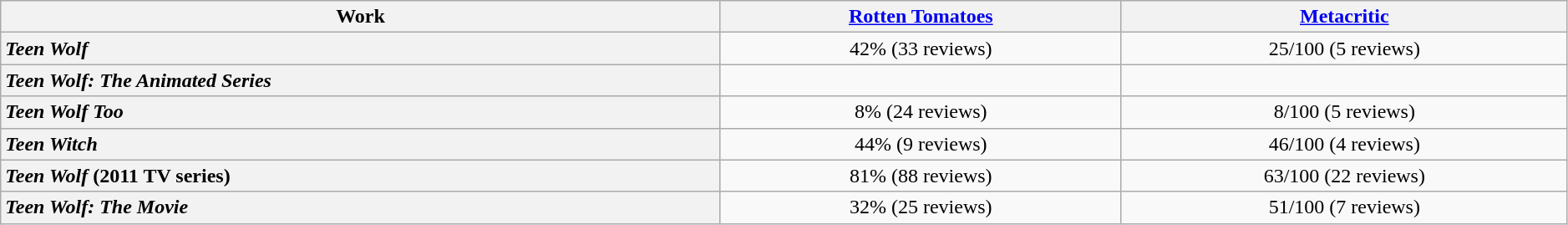<table class="wikitable sortable" width=99% border="1" style="text-align: center;">
<tr>
<th>Work</th>
<th><a href='#'>Rotten Tomatoes</a></th>
<th><a href='#'>Metacritic</a></th>
</tr>
<tr>
<th style="text-align: left;"><em>Teen Wolf</em></th>
<td>42% (33 reviews)</td>
<td>25/100 (5 reviews)</td>
</tr>
<tr>
<th style="text-align: left;"><em>Teen Wolf: The Animated Series</em></th>
<td></td>
<td></td>
</tr>
<tr>
<th style="text-align: left;"><em>Teen Wolf Too</em></th>
<td>8% (24 reviews)</td>
<td>8/100 (5 reviews)</td>
</tr>
<tr>
<th style="text-align: left;"><em>Teen Witch</em></th>
<td>44% (9 reviews)</td>
<td>46/100 (4 reviews)</td>
</tr>
<tr>
<th style="text-align: left;"><em>Teen Wolf</em> (2011 TV series)</th>
<td>81% (88 reviews)</td>
<td>63/100 (22 reviews)</td>
</tr>
<tr>
<th style="text-align: left;"><em>Teen Wolf: The Movie</em></th>
<td>32% (25 reviews)</td>
<td>51/100 (7 reviews)</td>
</tr>
</table>
